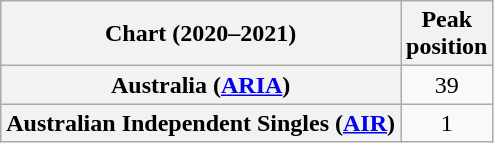<table class="wikitable sortable plainrowheaders" style="text-align:center;">
<tr>
<th scope="col">Chart (2020–2021)</th>
<th scope="col">Peak<br>position</th>
</tr>
<tr>
<th scope="row">Australia (<a href='#'>ARIA</a>)</th>
<td>39</td>
</tr>
<tr>
<th scope="row">Australian Independent Singles (<a href='#'>AIR</a>)</th>
<td>1</td>
</tr>
</table>
